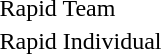<table>
<tr>
<td>Rapid Team</td>
<td></td>
<td></td>
<td></td>
</tr>
<tr>
<td>Rapid Individual</td>
<td></td>
<td></td>
<td></td>
</tr>
</table>
